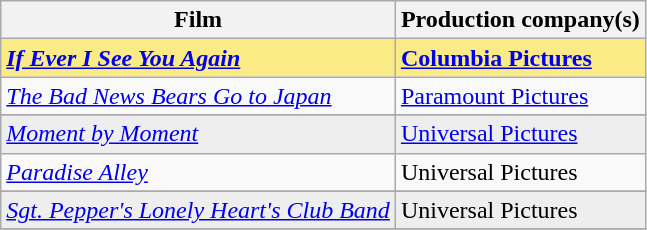<table class="wikitable sortable plainrowheaders">
<tr>
<th>Film</th>
<th class="unsortable">Production company(s)</th>
</tr>
<tr style="background:#FAEB86">
<td><strong><em><a href='#'>If Ever I See You Again</a></em></strong></td>
<td><strong><a href='#'>Columbia Pictures</a></strong></td>
</tr>
<tr>
<td><em><a href='#'>The Bad News Bears Go to Japan</a></em></td>
<td><a href='#'>Paramount Pictures</a></td>
</tr>
<tr>
</tr>
<tr style="background:#eee;">
<td><em><a href='#'>Moment by Moment</a></em></td>
<td><a href='#'>Universal Pictures</a></td>
</tr>
<tr>
<td><em><a href='#'>Paradise Alley</a></em></td>
<td>Universal Pictures</td>
</tr>
<tr>
</tr>
<tr style="background:#eee;">
<td><em><a href='#'>Sgt. Pepper's Lonely Heart's Club Band</a></em></td>
<td>Universal Pictures</td>
</tr>
<tr>
</tr>
</table>
